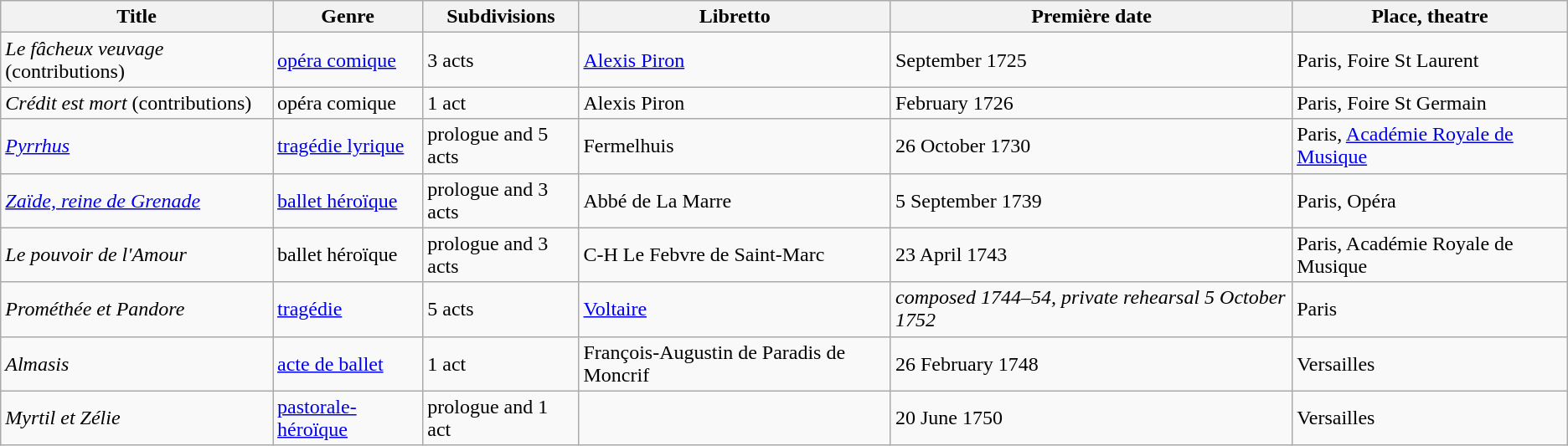<table class="wikitable">
<tr>
<th>Title</th>
<th>Genre</th>
<th>Sub­divisions</th>
<th>Libretto</th>
<th>Première date</th>
<th>Place, theatre</th>
</tr>
<tr>
<td><em>Le fâcheux veuvage</em> (contributions)</td>
<td><a href='#'>opéra comique</a></td>
<td>3 acts</td>
<td><a href='#'>Alexis Piron</a></td>
<td> September 1725</td>
<td>Paris, Foire St Laurent</td>
</tr>
<tr>
<td><em>Crédit est mort</em> (contributions)</td>
<td>opéra comique</td>
<td>1 act</td>
<td>Alexis Piron</td>
<td>February 1726</td>
<td>Paris, Foire St Germain</td>
</tr>
<tr>
<td><em><a href='#'>Pyrrhus</a></em></td>
<td><a href='#'>tragédie lyrique</a></td>
<td>prologue and 5 acts</td>
<td> Fermelhuis</td>
<td>26 October 1730</td>
<td>Paris, <a href='#'>Académie Royale de Musique</a></td>
</tr>
<tr>
<td><em><a href='#'>Zaïde, reine de Grenade</a></em></td>
<td><a href='#'>ballet héroïque</a></td>
<td>prologue and 3 acts</td>
<td>Abbé de La Marre</td>
<td>5 September 1739</td>
<td>Paris, Opéra</td>
</tr>
<tr>
<td><em>Le pouvoir de l'Amour</em></td>
<td>ballet héroïque</td>
<td>prologue and 3 acts</td>
<td>C-H Le Febvre de Saint-Marc</td>
<td>23 April 1743</td>
<td>Paris, Académie Royale de Musique</td>
</tr>
<tr>
<td><em>Prométhée et Pandore</em></td>
<td><a href='#'>tragédie</a></td>
<td>5 acts</td>
<td><a href='#'>Voltaire</a></td>
<td><em>composed 1744–54, private rehearsal 5 October 1752</em></td>
<td>Paris</td>
</tr>
<tr>
<td><em>Almasis</em></td>
<td><a href='#'>acte de ballet</a></td>
<td>1 act</td>
<td>François-Augustin de Paradis de Moncrif</td>
<td>26 February 1748</td>
<td>Versailles</td>
</tr>
<tr>
<td><em>Myrtil et Zélie</em></td>
<td><a href='#'>pastorale-héroïque</a></td>
<td>prologue and 1 act</td>
<td></td>
<td>20 June 1750</td>
<td>Versailles</td>
</tr>
</table>
